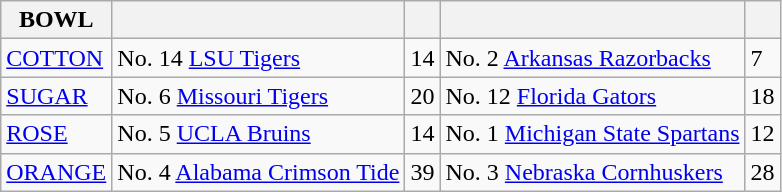<table class="wikitable">
<tr>
<th>BOWL</th>
<th></th>
<th></th>
<th></th>
<th></th>
</tr>
<tr>
<td><a href='#'>COTTON</a></td>
<td>No. 14 <a href='#'>LSU Tigers</a></td>
<td>14</td>
<td>No. 2 <a href='#'>Arkansas Razorbacks</a></td>
<td>7</td>
</tr>
<tr>
<td><a href='#'>SUGAR</a></td>
<td>No. 6 <a href='#'>Missouri Tigers</a></td>
<td>20</td>
<td>No. 12 <a href='#'>Florida Gators</a></td>
<td>18</td>
</tr>
<tr>
<td><a href='#'>ROSE</a></td>
<td>No. 5 <a href='#'>UCLA Bruins</a></td>
<td>14</td>
<td>No. 1 <a href='#'>Michigan State Spartans</a></td>
<td>12</td>
</tr>
<tr>
<td><a href='#'>ORANGE</a></td>
<td>No. 4 <a href='#'>Alabama Crimson Tide</a></td>
<td>39</td>
<td>No. 3 <a href='#'>Nebraska Cornhuskers</a></td>
<td>28</td>
</tr>
</table>
